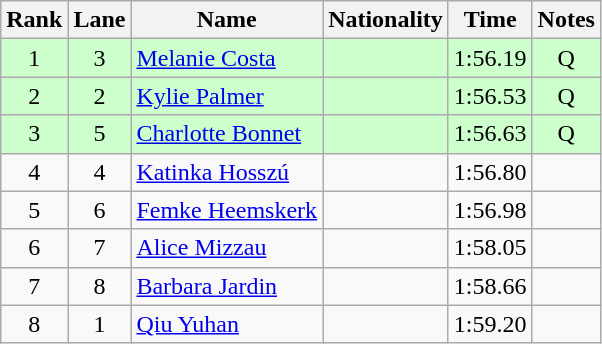<table class="wikitable sortable" style="text-align:center">
<tr>
<th>Rank</th>
<th>Lane</th>
<th>Name</th>
<th>Nationality</th>
<th>Time</th>
<th>Notes</th>
</tr>
<tr bgcolor=ccffcc>
<td>1</td>
<td>3</td>
<td align=left><a href='#'>Melanie Costa</a></td>
<td align=left></td>
<td>1:56.19</td>
<td>Q</td>
</tr>
<tr bgcolor=ccffcc>
<td>2</td>
<td>2</td>
<td align=left><a href='#'>Kylie Palmer</a></td>
<td align=left></td>
<td>1:56.53</td>
<td>Q</td>
</tr>
<tr bgcolor=ccffcc>
<td>3</td>
<td>5</td>
<td align=left><a href='#'>Charlotte Bonnet</a></td>
<td align=left></td>
<td>1:56.63</td>
<td>Q</td>
</tr>
<tr>
<td>4</td>
<td>4</td>
<td align=left><a href='#'>Katinka Hosszú</a></td>
<td align=left></td>
<td>1:56.80</td>
<td></td>
</tr>
<tr>
<td>5</td>
<td>6</td>
<td align=left><a href='#'>Femke Heemskerk</a></td>
<td align=left></td>
<td>1:56.98</td>
<td></td>
</tr>
<tr>
<td>6</td>
<td>7</td>
<td align=left><a href='#'>Alice Mizzau</a></td>
<td align=left></td>
<td>1:58.05</td>
<td></td>
</tr>
<tr>
<td>7</td>
<td>8</td>
<td align=left><a href='#'>Barbara Jardin</a></td>
<td align=left></td>
<td>1:58.66</td>
<td></td>
</tr>
<tr>
<td>8</td>
<td>1</td>
<td align=left><a href='#'>Qiu Yuhan</a></td>
<td align=left></td>
<td>1:59.20</td>
<td></td>
</tr>
</table>
